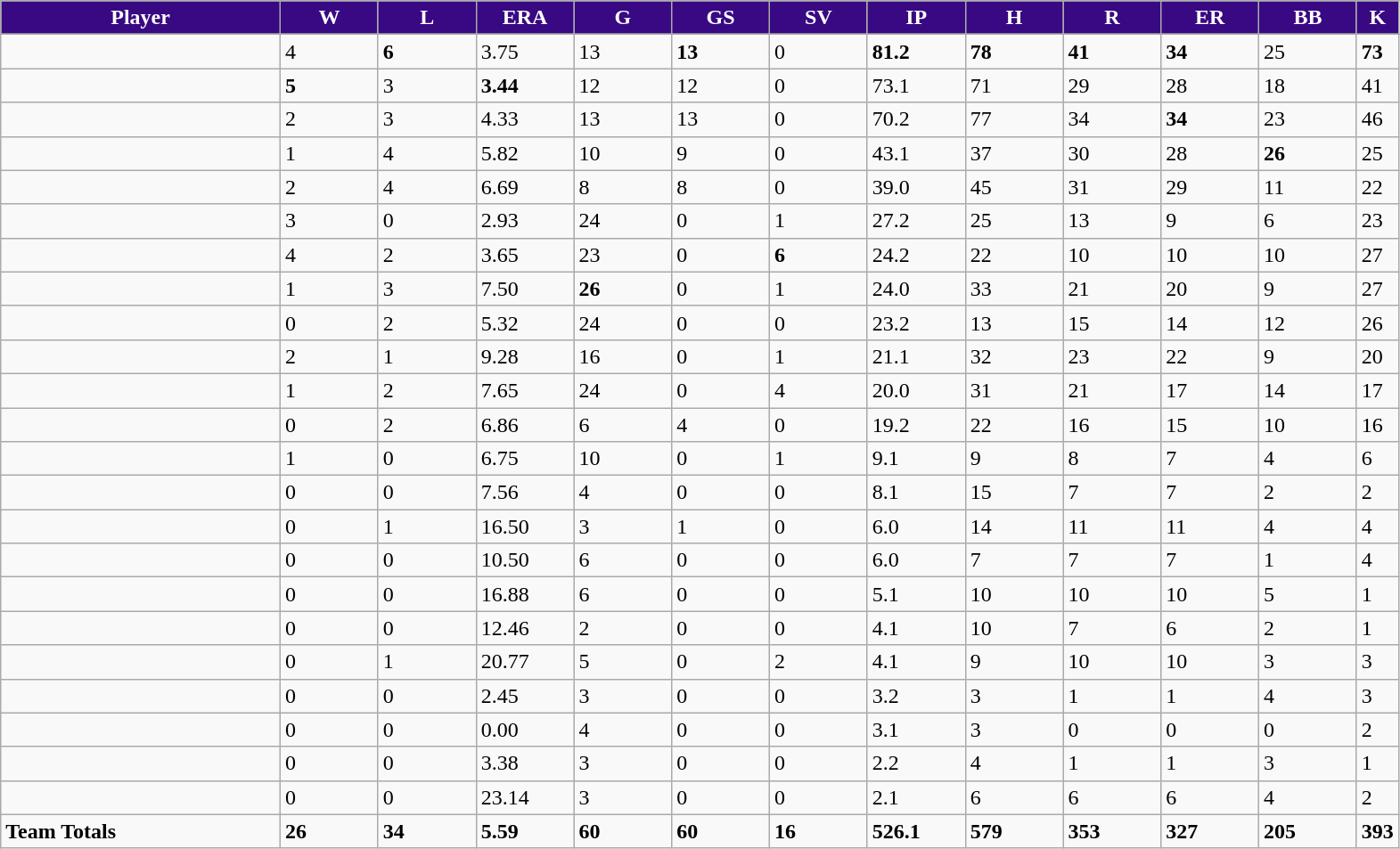<table class="wikitable sortable">
<tr>
<th style="background:#380982; color:#FFF; width:20%;">Player</th>
<th style="background:#380982; color:#FFF; width:7%;">W</th>
<th style="background:#380982; color:#FFF; width:7%;">L</th>
<th style="background:#380982; color:#FFF; width:7%;">ERA</th>
<th style="background:#380982; color:#FFF; width:7%;">G</th>
<th style="background:#380982; color:#FFF; width:7%;">GS</th>
<th style="background:#380982; color:#FFF; width:7%;">SV</th>
<th style="background:#380982; color:#FFF; width:7%;">IP</th>
<th style="background:#380982; color:#FFF; width:7%;">H</th>
<th style="background:#380982; color:#FFF; width:7%;">R</th>
<th style="background:#380982; color:#FFF; width:7%;">ER</th>
<th style="background:#380982; color:#FFF; width:7%;">BB</th>
<th style="background:#380982; color:#FFF; width:7%;">K</th>
</tr>
<tr>
</tr>
<tr>
<td></td>
<td>4</td>
<td><strong>6</strong></td>
<td>3.75</td>
<td>13</td>
<td><strong>13</strong></td>
<td>0</td>
<td><strong>81.2</strong></td>
<td><strong>78</strong></td>
<td><strong>41</strong></td>
<td><strong>34</strong></td>
<td>25</td>
<td><strong>73</strong></td>
</tr>
<tr>
<td></td>
<td><strong>5</strong></td>
<td>3</td>
<td><strong>3.44</strong></td>
<td>12</td>
<td>12</td>
<td>0</td>
<td>73.1</td>
<td>71</td>
<td>29</td>
<td>28</td>
<td>18</td>
<td>41</td>
</tr>
<tr>
<td></td>
<td>2</td>
<td>3</td>
<td>4.33</td>
<td>13</td>
<td>13</td>
<td>0</td>
<td>70.2</td>
<td>77</td>
<td>34</td>
<td><strong>34</strong></td>
<td>23</td>
<td>46</td>
</tr>
<tr>
<td></td>
<td>1</td>
<td>4</td>
<td>5.82</td>
<td>10</td>
<td>9</td>
<td>0</td>
<td>43.1</td>
<td>37</td>
<td>30</td>
<td>28</td>
<td><strong>26</strong></td>
<td>25</td>
</tr>
<tr>
<td></td>
<td>2</td>
<td>4</td>
<td>6.69</td>
<td>8</td>
<td>8</td>
<td>0</td>
<td>39.0</td>
<td>45</td>
<td>31</td>
<td>29</td>
<td>11</td>
<td>22</td>
</tr>
<tr>
<td></td>
<td>3</td>
<td>0</td>
<td>2.93</td>
<td>24</td>
<td>0</td>
<td>1</td>
<td>27.2</td>
<td>25</td>
<td>13</td>
<td>9</td>
<td>6</td>
<td>23</td>
</tr>
<tr>
<td></td>
<td>4</td>
<td>2</td>
<td>3.65</td>
<td>23</td>
<td>0</td>
<td><strong>6</strong></td>
<td>24.2</td>
<td>22</td>
<td>10</td>
<td>10</td>
<td>10</td>
<td>27</td>
</tr>
<tr>
<td></td>
<td>1</td>
<td>3</td>
<td>7.50</td>
<td><strong>26</strong></td>
<td>0</td>
<td>1</td>
<td>24.0</td>
<td>33</td>
<td>21</td>
<td>20</td>
<td>9</td>
<td>27</td>
</tr>
<tr>
<td></td>
<td>0</td>
<td>2</td>
<td>5.32</td>
<td>24</td>
<td>0</td>
<td>0</td>
<td>23.2</td>
<td>13</td>
<td>15</td>
<td>14</td>
<td>12</td>
<td>26</td>
</tr>
<tr>
<td></td>
<td>2</td>
<td>1</td>
<td>9.28</td>
<td>16</td>
<td>0</td>
<td>1</td>
<td>21.1</td>
<td>32</td>
<td>23</td>
<td>22</td>
<td>9</td>
<td>20</td>
</tr>
<tr>
<td></td>
<td>1</td>
<td>2</td>
<td>7.65</td>
<td>24</td>
<td>0</td>
<td>4</td>
<td>20.0</td>
<td>31</td>
<td>21</td>
<td>17</td>
<td>14</td>
<td>17</td>
</tr>
<tr>
<td></td>
<td>0</td>
<td>2</td>
<td>6.86</td>
<td>6</td>
<td>4</td>
<td>0</td>
<td>19.2</td>
<td>22</td>
<td>16</td>
<td>15</td>
<td>10</td>
<td>16</td>
</tr>
<tr>
<td></td>
<td>1</td>
<td>0</td>
<td>6.75</td>
<td>10</td>
<td>0</td>
<td>1</td>
<td>9.1</td>
<td>9</td>
<td>8</td>
<td>7</td>
<td>4</td>
<td>6</td>
</tr>
<tr>
<td></td>
<td>0</td>
<td>0</td>
<td>7.56</td>
<td>4</td>
<td>0</td>
<td>0</td>
<td>8.1</td>
<td>15</td>
<td>7</td>
<td>7</td>
<td>2</td>
<td>2</td>
</tr>
<tr>
<td></td>
<td>0</td>
<td>1</td>
<td>16.50</td>
<td>3</td>
<td>1</td>
<td>0</td>
<td>6.0</td>
<td>14</td>
<td>11</td>
<td>11</td>
<td>4</td>
<td>4</td>
</tr>
<tr>
<td></td>
<td>0</td>
<td>0</td>
<td>10.50</td>
<td>6</td>
<td>0</td>
<td>0</td>
<td>6.0</td>
<td>7</td>
<td>7</td>
<td>7</td>
<td>1</td>
<td>4</td>
</tr>
<tr>
<td></td>
<td>0</td>
<td>0</td>
<td>16.88</td>
<td>6</td>
<td>0</td>
<td>0</td>
<td>5.1</td>
<td>10</td>
<td>10</td>
<td>10</td>
<td>5</td>
<td>1</td>
</tr>
<tr>
<td></td>
<td>0</td>
<td>0</td>
<td>12.46</td>
<td>2</td>
<td>0</td>
<td>0</td>
<td>4.1</td>
<td>10</td>
<td>7</td>
<td>6</td>
<td>2</td>
<td>1</td>
</tr>
<tr>
<td></td>
<td>0</td>
<td>1</td>
<td>20.77</td>
<td>5</td>
<td>0</td>
<td>2</td>
<td>4.1</td>
<td>9</td>
<td>10</td>
<td>10</td>
<td>3</td>
<td>3</td>
</tr>
<tr>
<td></td>
<td>0</td>
<td>0</td>
<td>2.45</td>
<td>3</td>
<td>0</td>
<td>0</td>
<td>3.2</td>
<td>3</td>
<td>1</td>
<td>1</td>
<td>4</td>
<td>3</td>
</tr>
<tr>
<td></td>
<td>0</td>
<td>0</td>
<td>0.00</td>
<td>4</td>
<td>0</td>
<td>0</td>
<td>3.1</td>
<td>3</td>
<td>0</td>
<td>0</td>
<td>0</td>
<td>2</td>
</tr>
<tr>
<td></td>
<td>0</td>
<td>0</td>
<td>3.38</td>
<td>3</td>
<td>0</td>
<td>0</td>
<td>2.2</td>
<td>4</td>
<td>1</td>
<td>1</td>
<td>3</td>
<td>1</td>
</tr>
<tr>
<td></td>
<td>0</td>
<td>0</td>
<td>23.14</td>
<td>3</td>
<td>0</td>
<td>0</td>
<td>2.1</td>
<td>6</td>
<td>6</td>
<td>6</td>
<td>4</td>
<td>2</td>
</tr>
<tr>
<td><strong>Team Totals</strong></td>
<td><strong>26</strong></td>
<td><strong>34</strong></td>
<td><strong>5.59</strong></td>
<td><strong>60</strong></td>
<td><strong>60</strong></td>
<td><strong>16</strong></td>
<td><strong>526.1</strong></td>
<td><strong>579</strong></td>
<td><strong>353</strong></td>
<td><strong>327</strong></td>
<td><strong>205</strong></td>
<td><strong>393</strong></td>
</tr>
</table>
